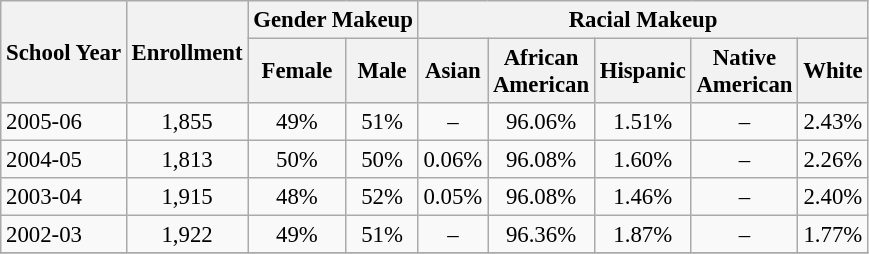<table class="wikitable" style="font-size: 95%;">
<tr>
<th rowspan="2">School Year</th>
<th rowspan="2">Enrollment</th>
<th colspan="2">Gender Makeup</th>
<th colspan="5">Racial Makeup</th>
</tr>
<tr>
<th>Female</th>
<th>Male</th>
<th>Asian</th>
<th>African <br>American</th>
<th>Hispanic</th>
<th>Native <br>American</th>
<th>White</th>
</tr>
<tr>
<td align="left">2005-06</td>
<td align="center">1,855</td>
<td align="center">49%</td>
<td align="center">51%</td>
<td align="center">–</td>
<td align="center">96.06%</td>
<td align="center">1.51%</td>
<td align="center">–</td>
<td align="center">2.43%</td>
</tr>
<tr>
<td align="left">2004-05</td>
<td align="center">1,813</td>
<td align="center">50%</td>
<td align="center">50%</td>
<td align="center">0.06%</td>
<td align="center">96.08%</td>
<td align="center">1.60%</td>
<td align="center">–</td>
<td align="center">2.26%</td>
</tr>
<tr>
<td align="left">2003-04</td>
<td align="center">1,915</td>
<td align="center">48%</td>
<td align="center">52%</td>
<td align="center">0.05%</td>
<td align="center">96.08%</td>
<td align="center">1.46%</td>
<td align="center">–</td>
<td align="center">2.40%</td>
</tr>
<tr>
<td align="left">2002-03</td>
<td align="center">1,922</td>
<td align="center">49%</td>
<td align="center">51%</td>
<td align="center">–</td>
<td align="center">96.36%</td>
<td align="center">1.87%</td>
<td align="center">–</td>
<td align="center">1.77%</td>
</tr>
<tr>
</tr>
</table>
